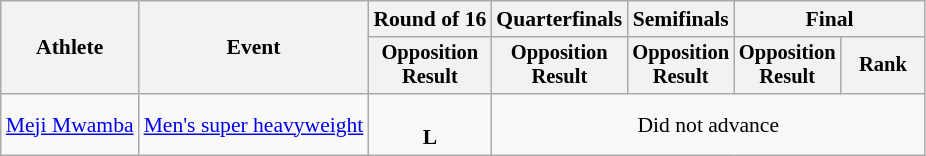<table class="wikitable" style="font-size:90%">
<tr>
<th rowspan=2>Athlete</th>
<th rowspan=2>Event</th>
<th>Round of 16</th>
<th>Quarterfinals</th>
<th>Semifinals</th>
<th colspan=2>Final</th>
</tr>
<tr style="font-size:95%">
<th>Opposition<br>Result</th>
<th>Opposition<br>Result</th>
<th>Opposition<br>Result</th>
<th>Opposition<br>Result</th>
<th width=50>Rank</th>
</tr>
<tr align=center>
<td align=left><a href='#'>Meji Mwamba</a></td>
<td align=left><a href='#'>Men's super heavyweight</a></td>
<td><br><strong>L</strong> </td>
<td colspan=4>Did not advance</td>
</tr>
</table>
